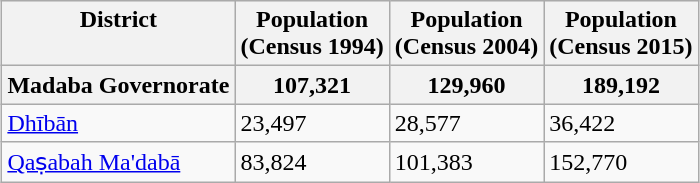<table class="wikitable sortable" style="margin-left:auto;margin-right:auto" style="text-align:right;">
<tr bgcolor="#ececec" valign=top>
<th>District</th>
<th>Population<br>(Census 1994)</th>
<th>Population<br>(Census 2004)</th>
<th>Population<br>(Census 2015)</th>
</tr>
<tr bgcolor="#ececec" valign=top>
<th align="center">Madaba Governorate</th>
<th>107,321</th>
<th>129,960</th>
<th>189,192</th>
</tr>
<tr>
<td align="left"><a href='#'>Dhībān</a></td>
<td>23,497</td>
<td>28,577</td>
<td>36,422</td>
</tr>
<tr>
<td align="left"><a href='#'>Qaṣabah Ma'dabā</a></td>
<td>83,824</td>
<td>101,383</td>
<td>152,770</td>
</tr>
</table>
